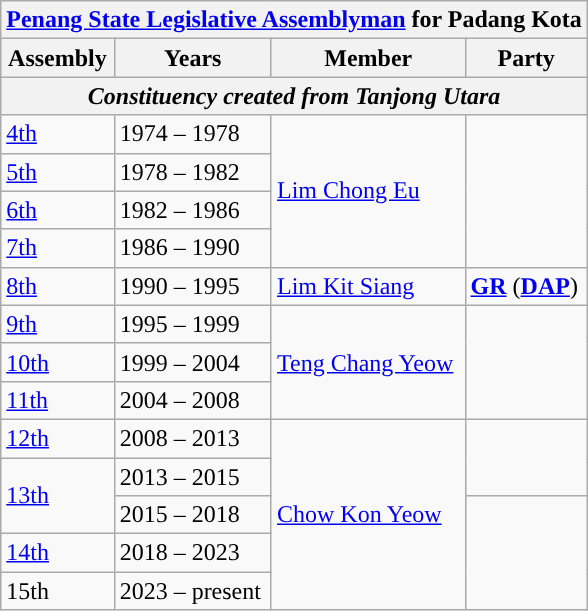<table class="wikitable">
<tr>
<th colspan="4"><a href='#'>Penang State Legislative Assemblyman</a> for Padang Kota</th>
</tr>
<tr>
<th>Assembly</th>
<th>Years</th>
<th>Member</th>
<th>Party</th>
</tr>
<tr>
<th colspan="4" align="center"><em>Constituency created from Tanjong Utara</em></th>
</tr>
<tr>
<td><a href='#'>4th</a></td>
<td>1974 – 1978</td>
<td rowspan="4"><a href='#'>Lim Chong Eu</a></td>
<td rowspan="4"></td>
</tr>
<tr>
<td><a href='#'>5th</a></td>
<td>1978 – 1982</td>
</tr>
<tr>
<td><a href='#'>6th</a></td>
<td>1982 – 1986</td>
</tr>
<tr>
<td><a href='#'>7th</a></td>
<td>1986 – 1990</td>
</tr>
<tr>
<td><a href='#'>8th</a></td>
<td>1990 – 1995</td>
<td><a href='#'>Lim Kit Siang</a></td>
<td><strong><a href='#'>GR</a></strong> (<strong><a href='#'>DAP</a></strong>)</td>
</tr>
<tr>
<td><a href='#'>9th</a></td>
<td>1995 – 1999</td>
<td rowspan="3"><a href='#'>Teng Chang Yeow</a></td>
<td rowspan="3"></td>
</tr>
<tr>
<td><a href='#'>10th</a></td>
<td>1999 – 2004</td>
</tr>
<tr>
<td><a href='#'>11th</a></td>
<td>2004 – 2008</td>
</tr>
<tr>
<td><a href='#'>12th</a></td>
<td>2008 – 2013</td>
<td rowspan=5><a href='#'>Chow Kon Yeow</a></td>
<td rowspan="2"></td>
</tr>
<tr>
<td rowspan=2><a href='#'>13th</a></td>
<td>2013 – 2015</td>
</tr>
<tr>
<td>2015 – 2018</td>
<td rowspan=3></td>
</tr>
<tr>
<td><a href='#'>14th</a></td>
<td>2018 – 2023</td>
</tr>
<tr>
<td>15th</td>
<td>2023 – present</td>
</tr>
</table>
